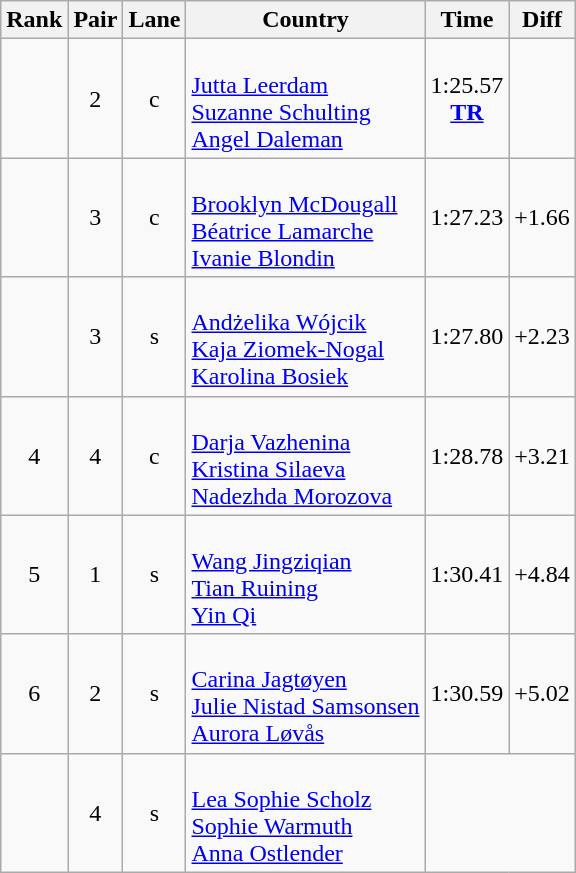<table class="wikitable sortable" style="text-align:center">
<tr>
<th>Rank</th>
<th>Pair</th>
<th>Lane</th>
<th>Country</th>
<th>Time</th>
<th>Diff</th>
</tr>
<tr>
<td></td>
<td>2</td>
<td>c</td>
<td align=left><br><a href='#'>Jutta Leerdam</a><br><a href='#'>Suzanne Schulting</a><br><a href='#'>Angel Daleman</a></td>
<td>1:25.57<br><strong><a href='#'>TR</a></strong></td>
<td></td>
</tr>
<tr>
<td></td>
<td>3</td>
<td>c</td>
<td align=left><br><a href='#'>Brooklyn McDougall</a><br><a href='#'>Béatrice Lamarche</a><br><a href='#'>Ivanie Blondin</a></td>
<td>1:27.23</td>
<td>+1.66</td>
</tr>
<tr>
<td></td>
<td>3</td>
<td>s</td>
<td align=left><br><a href='#'>Andżelika Wójcik</a><br><a href='#'>Kaja Ziomek-Nogal</a><br><a href='#'>Karolina Bosiek</a></td>
<td>1:27.80</td>
<td>+2.23</td>
</tr>
<tr>
<td>4</td>
<td>4</td>
<td>c</td>
<td align=left><br><a href='#'>Darja Vazhenina</a><br><a href='#'>Kristina Silaeva</a><br><a href='#'>Nadezhda Morozova</a></td>
<td>1:28.78</td>
<td>+3.21</td>
</tr>
<tr>
<td>5</td>
<td>1</td>
<td>s</td>
<td align=left><br><a href='#'>Wang Jingziqian</a><br><a href='#'>Tian Ruining</a><br><a href='#'>Yin Qi</a></td>
<td>1:30.41</td>
<td>+4.84</td>
</tr>
<tr>
<td>6</td>
<td>2</td>
<td>s</td>
<td align=left><br><a href='#'>Carina Jagtøyen</a><br><a href='#'>Julie Nistad Samsonsen</a><br><a href='#'>Aurora Løvås</a></td>
<td>1:30.59</td>
<td>+5.02</td>
</tr>
<tr>
<td></td>
<td>4</td>
<td>s</td>
<td align=left><br><a href='#'>Lea Sophie Scholz</a><br><a href='#'>Sophie Warmuth</a><br><a href='#'>Anna Ostlender</a></td>
<td colspan=2></td>
</tr>
</table>
